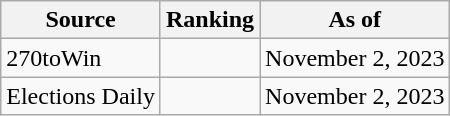<table class="wikitable" style="text-align:center">
<tr>
<th>Source</th>
<th>Ranking</th>
<th>As of</th>
</tr>
<tr>
<td align=left>270toWin</td>
<td></td>
<td>November 2, 2023</td>
</tr>
<tr>
<td align=left>Elections Daily</td>
<td></td>
<td>November 2, 2023</td>
</tr>
</table>
